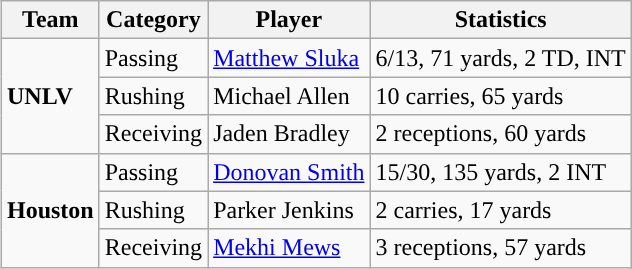<table class="wikitable" style="float: right;">
<tr>
<th>Team</th>
<th>Category</th>
<th>Player</th>
<th>Statistics</th>
</tr>
<tr>
<td rowspan=3><strong>UNLV</strong></td>
<td>Passing</td>
<td><a href='#'>Matthew Sluka</a></td>
<td>6/13, 71 yards, 2 TD, INT</td>
</tr>
<tr>
<td>Rushing</td>
<td>Michael Allen</td>
<td>10 carries, 65 yards</td>
</tr>
<tr>
<td>Receiving</td>
<td>Jaden Bradley</td>
<td>2 receptions, 60 yards</td>
</tr>
<tr>
<td rowspan=3><strong>Houston</strong></td>
<td>Passing</td>
<td><a href='#'>Donovan Smith</a></td>
<td>15/30, 135 yards, 2 INT</td>
</tr>
<tr>
<td>Rushing</td>
<td>Parker Jenkins</td>
<td>2 carries, 17 yards</td>
</tr>
<tr>
<td>Receiving</td>
<td><a href='#'>Mekhi Mews</a></td>
<td>3 receptions, 57 yards</td>
</tr>
</table>
